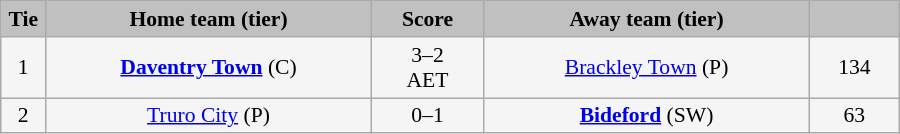<table class="wikitable" style="width: 600px; background:WhiteSmoke; text-align:center; font-size:90%">
<tr>
<td scope="col" style="width:  5.00%; background:silver;"><strong>Tie</strong></td>
<td scope="col" style="width: 36.25%; background:silver;"><strong>Home team (tier)</strong></td>
<td scope="col" style="width: 12.50%; background:silver;"><strong>Score</strong></td>
<td scope="col" style="width: 36.25%; background:silver;"><strong>Away team (tier)</strong></td>
<td scope="col" style="width: 10.00%; background:silver;"><strong></strong></td>
</tr>
<tr>
<td>1</td>
<td><strong><a href='#'>Daventry Town</a></strong> (C)</td>
<td>3–2<br>AET</td>
<td><a href='#'>Brackley Town</a> (P)</td>
<td>134</td>
</tr>
<tr>
<td>2</td>
<td><a href='#'>Truro City</a> (P)</td>
<td>0–1</td>
<td><strong><a href='#'>Bideford</a></strong> (SW)</td>
<td>63</td>
</tr>
</table>
